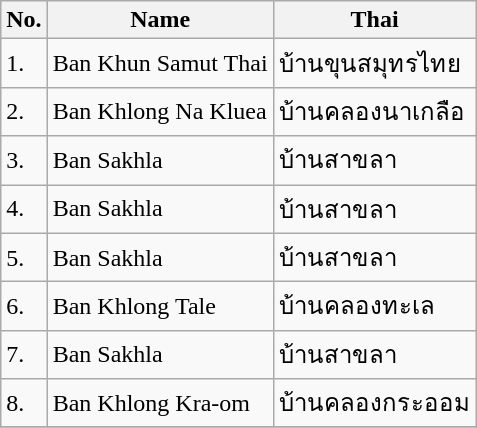<table class="wikitable sortable">
<tr>
<th>No.</th>
<th>Name</th>
<th>Thai</th>
</tr>
<tr>
<td>1.</td>
<td>Ban Khun Samut Thai</td>
<td>บ้านขุนสมุทรไทย</td>
</tr>
<tr>
<td>2.</td>
<td>Ban Khlong Na Kluea</td>
<td>บ้านคลองนาเกลือ</td>
</tr>
<tr>
<td>3.</td>
<td>Ban Sakhla</td>
<td>บ้านสาขลา</td>
</tr>
<tr>
<td>4.</td>
<td>Ban Sakhla</td>
<td>บ้านสาขลา</td>
</tr>
<tr>
<td>5.</td>
<td>Ban Sakhla</td>
<td>บ้านสาขลา</td>
</tr>
<tr>
<td>6.</td>
<td>Ban Khlong Tale</td>
<td>บ้านคลองทะเล</td>
</tr>
<tr>
<td>7.</td>
<td>Ban Sakhla</td>
<td>บ้านสาขลา</td>
</tr>
<tr>
<td>8.</td>
<td>Ban Khlong Kra-om</td>
<td>บ้านคลองกระออม</td>
</tr>
<tr>
</tr>
</table>
